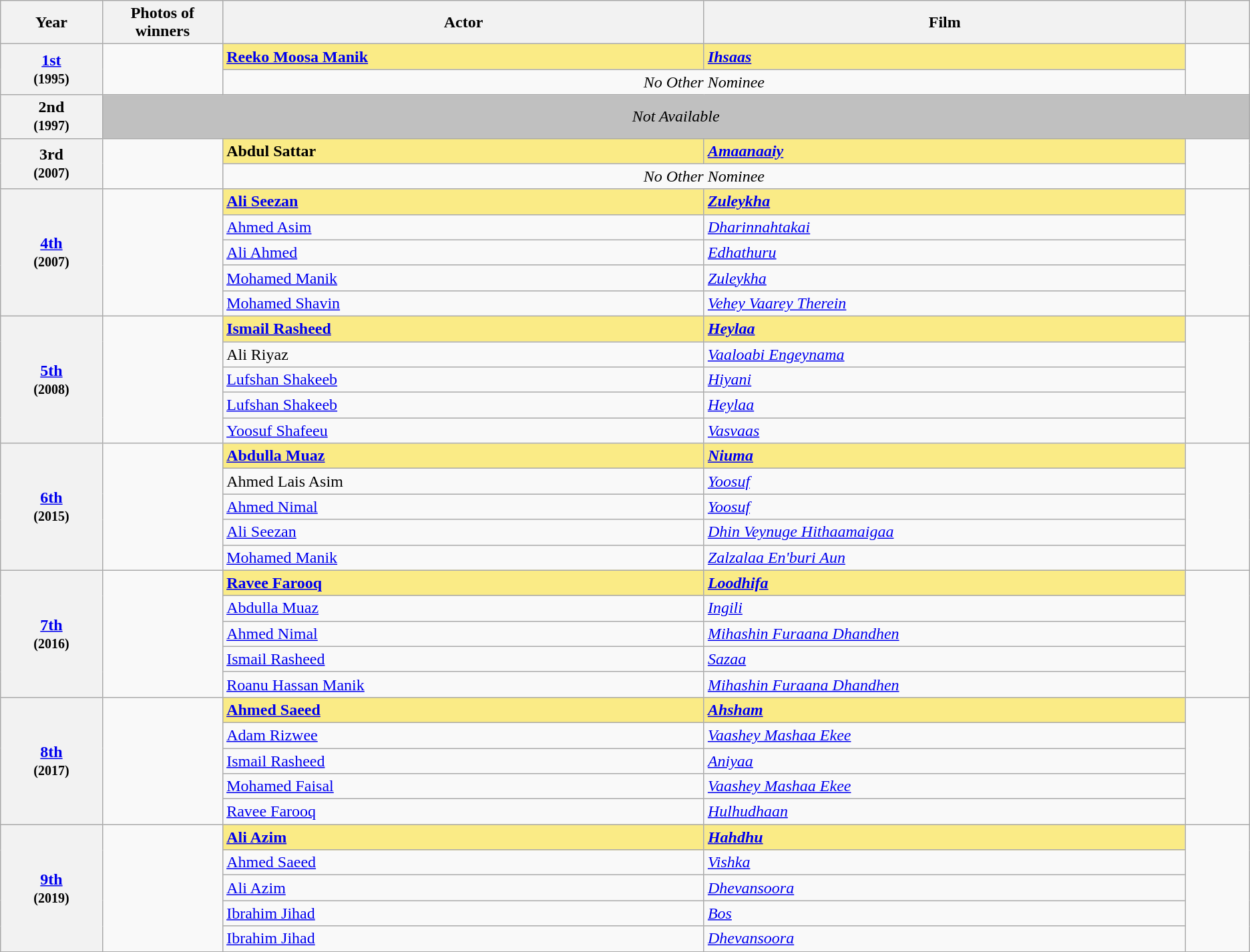<table class="wikitable sortable" style="text-align:left;">
<tr>
<th scope="col" style="width:3%; text-align:center;">Year</th>
<th scope="col" style="width:3%;text-align:center;">Photos of winners</th>
<th scope="col" style="width:15%;text-align:center;">Actor</th>
<th scope="col" style="width:15%;text-align:center;">Film</th>
<th scope="col" style="width:2%" class="unsortable"></th>
</tr>
<tr>
<th scope="row" rowspan=2 style="text-align:center"><a href='#'>1st</a><br><small>(1995)</small></th>
<td rowspan=2 style="text-align:center"></td>
<td style="background:#FAEB86;"><strong><a href='#'>Reeko Moosa Manik</a></strong></td>
<td style="background:#FAEB86;"><strong><em><a href='#'>Ihsaas</a></em></strong></td>
<td rowspan=2 style="text-align: center;"></td>
</tr>
<tr>
<td colspan=2 style="text-align:center"><em>No Other Nominee</em></td>
</tr>
<tr>
<th scope="row" style="text-align:center">2nd<br><small>(1997)</small></th>
<td bgcolor="#C0C0C0" align="center" colspan="4"><em>Not Available</em></td>
</tr>
<tr>
<th scope="row" rowspan=2 style="text-align:center">3rd<br><small>(2007)</small></th>
<td rowspan=2 style="text-align:center"></td>
<td style="background:#FAEB86;"><strong>Abdul Sattar</strong></td>
<td style="background:#FAEB86;"><strong><em><a href='#'>Amaanaaiy</a></em></strong></td>
<td rowspan=2 style="text-align: center;"></td>
</tr>
<tr>
<td colspan=2 style="text-align:center"><em>No Other Nominee</em></td>
</tr>
<tr>
<th scope="row" rowspan=5 style="text-align:center"><a href='#'>4th</a><br><small>(2007)</small></th>
<td rowspan=5 style="text-align:center"></td>
<td style="background:#FAEB86;"><strong><a href='#'>Ali Seezan</a></strong></td>
<td style="background:#FAEB86;"><strong><em><a href='#'>Zuleykha</a></em></strong></td>
<td rowspan=5 style="text-align: center;"></td>
</tr>
<tr>
<td><a href='#'>Ahmed Asim</a></td>
<td><em><a href='#'>Dharinnahtakai</a></em></td>
</tr>
<tr>
<td><a href='#'>Ali Ahmed</a></td>
<td><em><a href='#'>Edhathuru</a></em></td>
</tr>
<tr>
<td><a href='#'>Mohamed Manik</a></td>
<td><em><a href='#'>Zuleykha</a></em></td>
</tr>
<tr>
<td><a href='#'>Mohamed Shavin</a></td>
<td><em><a href='#'>Vehey Vaarey Therein</a></em></td>
</tr>
<tr>
<th scope="row" rowspan=5 style="text-align:center"><a href='#'>5th</a><br><small>(2008)</small></th>
<td rowspan=5 style="text-align:center"></td>
<td style="background:#FAEB86;"><strong><a href='#'>Ismail Rasheed</a></strong></td>
<td style="background:#FAEB86;"><strong><em><a href='#'>Heylaa</a></em></strong></td>
<td rowspan=5 style="text-align: center;"></td>
</tr>
<tr>
<td>Ali Riyaz</td>
<td><em><a href='#'>Vaaloabi Engeynama</a></em></td>
</tr>
<tr>
<td><a href='#'>Lufshan Shakeeb</a></td>
<td><em><a href='#'>Hiyani</a></em></td>
</tr>
<tr>
<td><a href='#'>Lufshan Shakeeb</a></td>
<td><em><a href='#'>Heylaa</a></em></td>
</tr>
<tr>
<td><a href='#'>Yoosuf Shafeeu</a></td>
<td><em><a href='#'>Vasvaas</a></em></td>
</tr>
<tr>
<th scope="row" rowspan=5 style="text-align:center"><a href='#'>6th</a><br><small>(2015)</small></th>
<td rowspan=5 style="text-align:center"></td>
<td style="background:#FAEB86;"><strong><a href='#'>Abdulla Muaz</a></strong></td>
<td style="background:#FAEB86;"><strong><em><a href='#'>Niuma</a></em></strong></td>
<td rowspan=5 style="text-align: center;"></td>
</tr>
<tr>
<td>Ahmed Lais Asim</td>
<td><em><a href='#'>Yoosuf</a></em></td>
</tr>
<tr>
<td><a href='#'>Ahmed Nimal</a></td>
<td><em><a href='#'>Yoosuf</a></em></td>
</tr>
<tr>
<td><a href='#'>Ali Seezan</a></td>
<td><em><a href='#'>Dhin Veynuge Hithaamaigaa</a></em></td>
</tr>
<tr>
<td><a href='#'>Mohamed Manik</a></td>
<td><em><a href='#'>Zalzalaa En'buri Aun</a></em></td>
</tr>
<tr>
<th scope="row" rowspan=5 style="text-align:center"><a href='#'>7th</a><br><small>(2016)</small></th>
<td rowspan=5 style="text-align:center"></td>
<td style="background:#FAEB86;"><strong> <a href='#'>Ravee Farooq</a></strong></td>
<td style="background:#FAEB86;"><strong><em><a href='#'>Loodhifa</a></em></strong></td>
<td rowspan=5 style="text-align: center;"></td>
</tr>
<tr>
<td><a href='#'>Abdulla Muaz</a></td>
<td><em><a href='#'>Ingili</a></em></td>
</tr>
<tr>
<td><a href='#'>Ahmed Nimal</a></td>
<td><em><a href='#'>Mihashin Furaana Dhandhen</a></em></td>
</tr>
<tr>
<td><a href='#'>Ismail Rasheed</a></td>
<td><em><a href='#'>Sazaa</a></em></td>
</tr>
<tr>
<td><a href='#'>Roanu Hassan Manik</a></td>
<td><em><a href='#'>Mihashin Furaana Dhandhen</a></em></td>
</tr>
<tr>
<th scope="row" rowspan=5 style="text-align:center"><a href='#'>8th</a><br><small>(2017)</small></th>
<td rowspan=5 style="text-align:center"></td>
<td style="background:#FAEB86;"><strong><a href='#'>Ahmed Saeed</a></strong></td>
<td style="background:#FAEB86;"><strong><em><a href='#'>Ahsham</a></em></strong></td>
<td rowspan=5 style="text-align: center;"></td>
</tr>
<tr>
<td><a href='#'>Adam Rizwee</a></td>
<td><em><a href='#'>Vaashey Mashaa Ekee</a></em></td>
</tr>
<tr>
<td><a href='#'>Ismail Rasheed</a></td>
<td><em><a href='#'>Aniyaa</a></em></td>
</tr>
<tr>
<td><a href='#'>Mohamed Faisal</a></td>
<td><em><a href='#'>Vaashey Mashaa Ekee</a></em></td>
</tr>
<tr>
<td><a href='#'>Ravee Farooq</a></td>
<td><em><a href='#'>Hulhudhaan</a></em></td>
</tr>
<tr>
<th scope="row" rowspan=5 style="text-align:center"><a href='#'>9th</a><br><small>(2019)</small></th>
<td rowspan=5 style="text-align:center"></td>
<td style="background:#FAEB86;"><strong><a href='#'>Ali Azim</a></strong></td>
<td style="background:#FAEB86;"><strong><em><a href='#'>Hahdhu</a></em></strong></td>
<td rowspan=5 style="text-align: center;"></td>
</tr>
<tr>
<td><a href='#'>Ahmed Saeed</a></td>
<td><em><a href='#'>Vishka</a></em></td>
</tr>
<tr>
<td><a href='#'>Ali Azim</a></td>
<td><em><a href='#'>Dhevansoora</a></em></td>
</tr>
<tr>
<td><a href='#'>Ibrahim Jihad</a></td>
<td><em><a href='#'>Bos</a></em></td>
</tr>
<tr>
<td><a href='#'>Ibrahim Jihad</a></td>
<td><em><a href='#'>Dhevansoora</a></em></td>
</tr>
<tr>
</tr>
</table>
